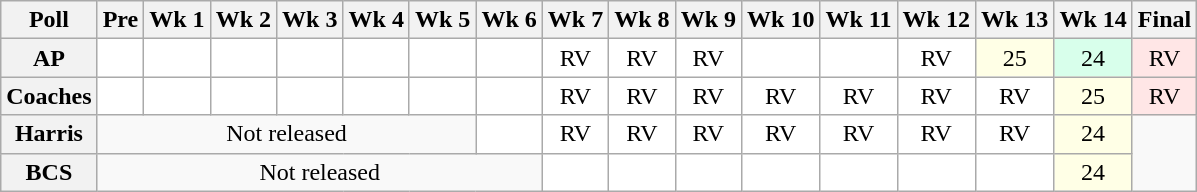<table class="wikitable" style="white-space:nowrap;">
<tr>
<th>Poll</th>
<th>Pre</th>
<th>Wk 1</th>
<th>Wk 2</th>
<th>Wk 3</th>
<th>Wk 4</th>
<th>Wk 5</th>
<th>Wk 6</th>
<th>Wk 7</th>
<th>Wk 8</th>
<th>Wk 9</th>
<th>Wk 10</th>
<th>Wk 11</th>
<th>Wk 12</th>
<th>Wk 13</th>
<th>Wk 14</th>
<th>Final</th>
</tr>
<tr style="text-align:center;">
<th>AP</th>
<td style="background:#FFF;"></td>
<td style="background:#FFF;"></td>
<td style="background:#FFF;"></td>
<td style="background:#FFF;"></td>
<td style="background:#FFF;"></td>
<td style="background:#FFF;"></td>
<td style="background:#FFF;"></td>
<td style="background:#FFF;">RV</td>
<td style="background:#FFF;">RV</td>
<td style="background:#FFF;">RV</td>
<td style="background:#FFF;"></td>
<td style="background:#FFF;"></td>
<td style="background:#FFF;">RV</td>
<td style="background:#FFFFE6;">25</td>
<td style="background:#D8FFEB;">24</td>
<td style="background:#FFE6E6;">RV</td>
</tr>
<tr style="text-align:center;">
<th>Coaches</th>
<td style="background:#FFF;"></td>
<td style="background:#FFF;"></td>
<td style="background:#FFF;"></td>
<td style="background:#FFF;"></td>
<td style="background:#FFF;"></td>
<td style="background:#FFF;"></td>
<td style="background:#FFF;"></td>
<td style="background:#FFF;">RV</td>
<td style="background:#FFF;">RV</td>
<td style="background:#FFF;">RV</td>
<td style="background:#FFF;">RV</td>
<td style="background:#FFF;">RV</td>
<td style="background:#FFF;">RV</td>
<td style="background:#FFF;">RV</td>
<td style="background:#FFFFE6;">25</td>
<td style="background:#FFE6E6;">RV</td>
</tr>
<tr style="text-align:center;">
<th>Harris</th>
<td colspan="6">Not released</td>
<td style="background:#FFF;"></td>
<td style="background:#FFF;">RV</td>
<td style="background:#FFF;">RV</td>
<td style="background:#FFF;">RV</td>
<td style="background:#FFF;">RV</td>
<td style="background:#FFF;">RV</td>
<td style="background:#FFF;">RV</td>
<td style="background:#FFF;">RV</td>
<td style="background:#FFFFE6;">24</td>
</tr>
<tr style="text-align:center;">
<th>BCS</th>
<td colspan="7">Not released</td>
<td style="background:#FFF;"></td>
<td style="background:#FFF;"></td>
<td style="background:#FFF;"></td>
<td style="background:#FFF;"></td>
<td style="background:#FFF;"></td>
<td style="background:#FFF;"></td>
<td style="background:#FFF;"></td>
<td style="background:#FFFFE6;">24</td>
</tr>
</table>
